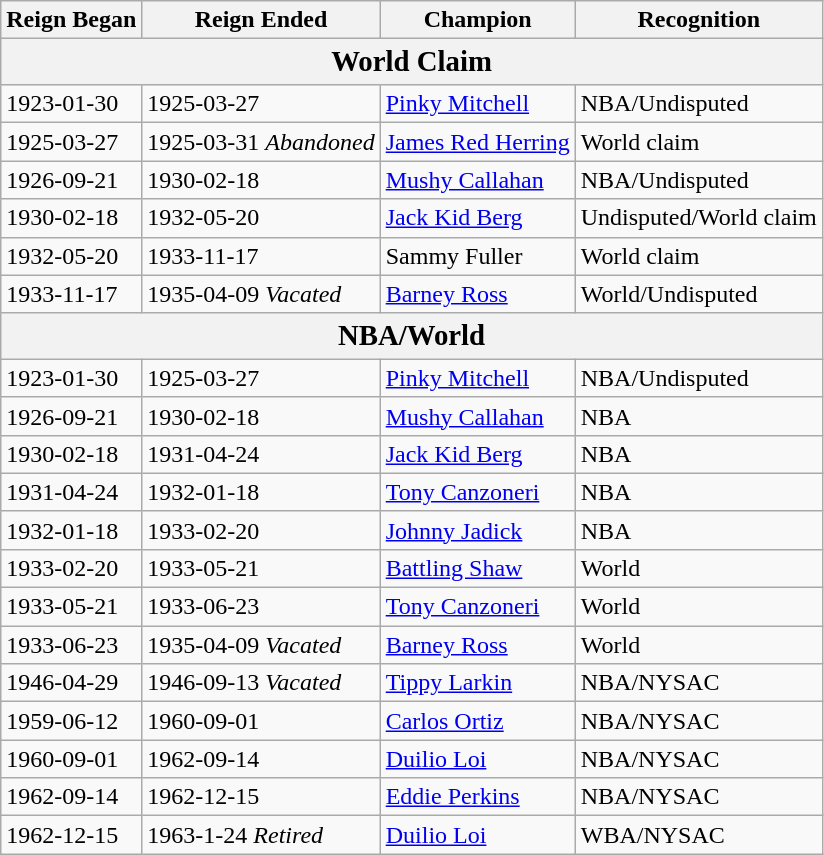<table class="wikitable">
<tr>
<th>Reign Began</th>
<th>Reign Ended</th>
<th>Champion</th>
<th>Recognition</th>
</tr>
<tr>
<th colspan="4" style="font-size: Larger;">World Claim</th>
</tr>
<tr>
<td>1923-01-30</td>
<td>1925-03-27</td>
<td> <a href='#'>Pinky Mitchell</a></td>
<td>NBA/Undisputed</td>
</tr>
<tr>
<td>1925-03-27</td>
<td>1925-03-31 <em>Abandoned</em></td>
<td> <a href='#'>James Red Herring</a></td>
<td>World claim</td>
</tr>
<tr>
<td>1926-09-21</td>
<td>1930-02-18</td>
<td> <a href='#'>Mushy Callahan</a></td>
<td>NBA/Undisputed</td>
</tr>
<tr>
<td>1930-02-18</td>
<td>1932-05-20</td>
<td> <a href='#'>Jack Kid Berg</a></td>
<td>Undisputed/World claim</td>
</tr>
<tr>
<td>1932-05-20</td>
<td>1933-11-17</td>
<td> Sammy Fuller</td>
<td>World claim</td>
</tr>
<tr>
<td>1933-11-17</td>
<td>1935-04-09 <em>Vacated</em></td>
<td> <a href='#'>Barney Ross</a></td>
<td>World/Undisputed</td>
</tr>
<tr>
<th colspan="4" style="font-size: Larger;">NBA/World</th>
</tr>
<tr>
<td>1923-01-30</td>
<td>1925-03-27</td>
<td> <a href='#'>Pinky Mitchell</a></td>
<td>NBA/Undisputed</td>
</tr>
<tr>
<td>1926-09-21</td>
<td>1930-02-18</td>
<td> <a href='#'>Mushy Callahan</a></td>
<td>NBA</td>
</tr>
<tr>
<td>1930-02-18</td>
<td>1931-04-24</td>
<td> <a href='#'>Jack Kid Berg</a></td>
<td>NBA</td>
</tr>
<tr>
<td>1931-04-24</td>
<td>1932-01-18</td>
<td> <a href='#'>Tony Canzoneri</a></td>
<td>NBA</td>
</tr>
<tr>
<td>1932-01-18</td>
<td>1933-02-20</td>
<td> <a href='#'>Johnny Jadick</a></td>
<td>NBA</td>
</tr>
<tr>
<td>1933-02-20</td>
<td>1933-05-21</td>
<td> <a href='#'>Battling Shaw</a></td>
<td>World</td>
</tr>
<tr>
<td>1933-05-21</td>
<td>1933-06-23</td>
<td> <a href='#'>Tony Canzoneri</a></td>
<td>World</td>
</tr>
<tr>
<td>1933-06-23</td>
<td>1935-04-09 <em>Vacated</em></td>
<td> <a href='#'>Barney Ross</a></td>
<td>World</td>
</tr>
<tr>
<td>1946-04-29</td>
<td>1946-09-13 <em>Vacated</em></td>
<td> <a href='#'>Tippy Larkin</a></td>
<td>NBA/NYSAC</td>
</tr>
<tr>
<td>1959-06-12</td>
<td>1960-09-01</td>
<td> <a href='#'>Carlos Ortiz</a></td>
<td>NBA/NYSAC</td>
</tr>
<tr>
<td>1960-09-01</td>
<td>1962-09-14</td>
<td> <a href='#'>Duilio Loi</a></td>
<td>NBA/NYSAC</td>
</tr>
<tr>
<td>1962-09-14</td>
<td>1962-12-15</td>
<td> <a href='#'>Eddie Perkins</a></td>
<td>NBA/NYSAC</td>
</tr>
<tr>
<td>1962-12-15</td>
<td>1963-1-24 <em>Retired</em></td>
<td> <a href='#'>Duilio Loi</a></td>
<td>WBA/NYSAC</td>
</tr>
</table>
